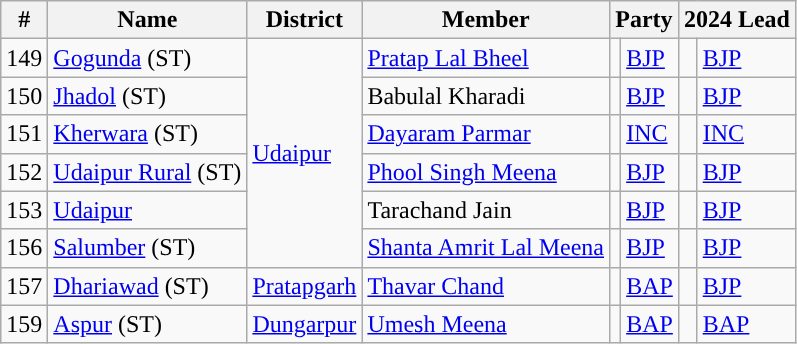<table class="wikitable">
<tr>
<th>#</th>
<th>Name</th>
<th>District</th>
<th>Member</th>
<th colspan="2">Party</th>
<th colspan="2">2024 Lead</th>
</tr>
<tr>
<td>149</td>
<td><a href='#'>Gogunda</a> (ST)</td>
<td rowspan="6"><a href='#'>Udaipur</a></td>
<td><a href='#'>Pratap Lal Bheel</a></td>
<td style="background-color: "></td>
<td><a href='#'>BJP</a></td>
<td style="background-color: "></td>
<td><a href='#'>BJP</a></td>
</tr>
<tr>
<td>150</td>
<td><a href='#'>Jhadol</a> (ST)</td>
<td>Babulal Kharadi</td>
<td style="background-color: "></td>
<td><a href='#'>BJP</a></td>
<td style="background-color: "></td>
<td><a href='#'>BJP</a></td>
</tr>
<tr>
<td>151</td>
<td><a href='#'>Kherwara</a> (ST)</td>
<td><a href='#'>Dayaram Parmar</a></td>
<td style="background-color: "></td>
<td><a href='#'>INC</a></td>
<td style="background-color: "></td>
<td><a href='#'>INC</a></td>
</tr>
<tr>
<td>152</td>
<td><a href='#'>Udaipur Rural</a> (ST)</td>
<td><a href='#'>Phool Singh Meena</a></td>
<td style="background-color: "></td>
<td><a href='#'>BJP</a></td>
<td style="background-color: "></td>
<td><a href='#'>BJP</a></td>
</tr>
<tr>
<td>153</td>
<td><a href='#'>Udaipur</a></td>
<td>Tarachand Jain</td>
<td style="background-color: "></td>
<td><a href='#'>BJP</a></td>
<td style="background-color: "></td>
<td><a href='#'>BJP</a></td>
</tr>
<tr>
<td>156</td>
<td><a href='#'>Salumber</a> (ST)</td>
<td><a href='#'>Shanta Amrit Lal Meena</a></td>
<td style="background-color: "></td>
<td><a href='#'>BJP</a></td>
<td style="background-color: "></td>
<td><a href='#'>BJP</a></td>
</tr>
<tr>
<td>157</td>
<td><a href='#'>Dhariawad</a> (ST)</td>
<td><a href='#'>Pratapgarh</a></td>
<td><a href='#'>Thavar Chand</a></td>
<td style="background-color: "></td>
<td><a href='#'>BAP</a></td>
<td style="background-color: "></td>
<td><a href='#'>BJP</a></td>
</tr>
<tr>
<td>159</td>
<td><a href='#'>Aspur</a> (ST)</td>
<td><a href='#'>Dungarpur</a></td>
<td><a href='#'>Umesh Meena</a></td>
<td style="background-color: "></td>
<td><a href='#'>BAP</a></td>
<td style="background-color: "></td>
<td><a href='#'>BAP</a></td>
</tr>
</table>
